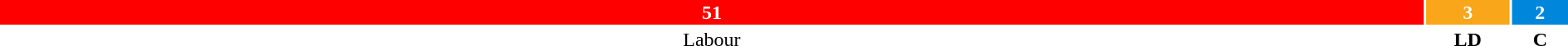<table style="width:100%; text-align:center;">
<tr style="color:white;">
<td style="background:red; width:91.07%;"><strong>51</strong></td>
<td style="background:#FAA61A; width:5.36%;"><strong>3</strong></td>
<td style="background:#0087DC; width:3.57%;"><strong>2</strong></td>
</tr>
<tr>
<td><span>Labour</span></td>
<td><span><strong>LD</strong></span></td>
<td><span><strong>C</strong></span></td>
</tr>
</table>
